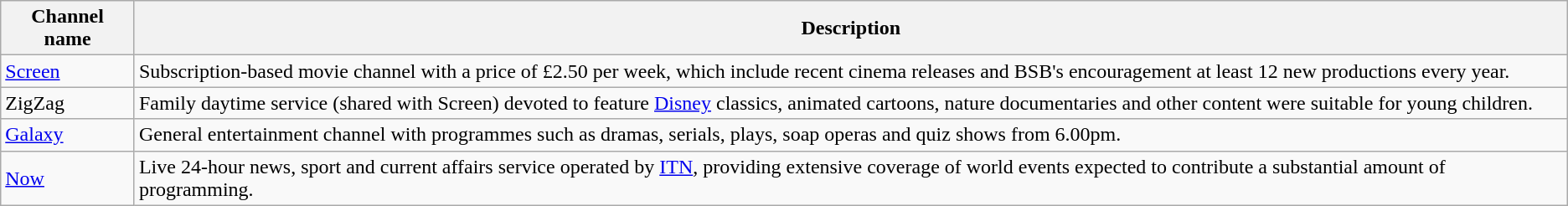<table class="wikitable sortable plainrowheaders">
<tr>
<th>Channel name</th>
<th>Description</th>
</tr>
<tr>
<td><a href='#'>Screen</a></td>
<td>Subscription-based movie channel with a price of £2.50 per week, which include recent cinema releases and BSB's encouragement at least 12 new productions every year.</td>
</tr>
<tr>
<td>ZigZag</td>
<td>Family daytime service (shared with Screen) devoted to feature <a href='#'>Disney</a> classics, animated cartoons, nature documentaries and other content were suitable for young children.</td>
</tr>
<tr>
<td><a href='#'>Galaxy</a></td>
<td>General entertainment channel with programmes such as dramas, serials, plays, soap operas and quiz shows from 6.00pm.</td>
</tr>
<tr>
<td><a href='#'>Now</a></td>
<td>Live 24-hour news, sport and current affairs service operated by <a href='#'>ITN</a>, providing extensive coverage of world events expected to contribute a substantial amount of programming.</td>
</tr>
</table>
